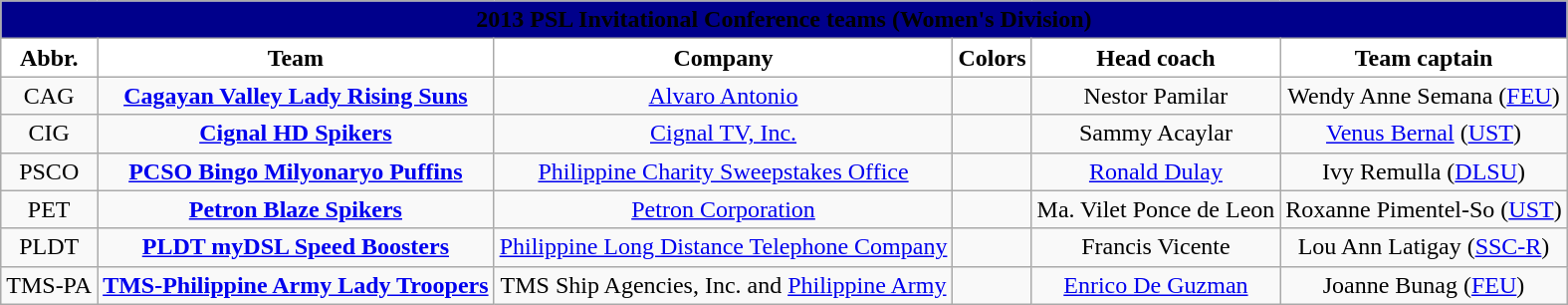<table class="wikitable">
<tr>
<th style=background:#00008B colspan=6><span>2013 PSL Invitational Conference teams (Women's Division)</span></th>
</tr>
<tr>
<th style="background:white">Abbr.</th>
<th style="background:white">Team</th>
<th style="background:white">Company</th>
<th style="background:white">Colors</th>
<th style="background:white">Head coach</th>
<th style="background:white">Team captain</th>
</tr>
<tr>
<td align=center>CAG</td>
<td align=center><strong><a href='#'>Cagayan Valley Lady Rising Suns</a></strong></td>
<td align=center><a href='#'>Alvaro Antonio</a></td>
<td align=center>  </td>
<td align=center>Nestor Pamilar</td>
<td align=center>Wendy Anne Semana (<a href='#'>FEU</a>)</td>
</tr>
<tr>
<td align=center>CIG</td>
<td align=center><strong><a href='#'>Cignal HD Spikers</a></strong></td>
<td align=center><a href='#'>Cignal TV, Inc.</a></td>
<td align=center>  </td>
<td align=center>Sammy Acaylar</td>
<td align=center><a href='#'>Venus Bernal</a> (<a href='#'>UST</a>)</td>
</tr>
<tr>
<td align=center>PSCO</td>
<td align=center><strong><a href='#'>PCSO Bingo Milyonaryo Puffins</a></strong></td>
<td align=center><a href='#'>Philippine Charity Sweepstakes Office</a></td>
<td align=center>  </td>
<td align=center><a href='#'>Ronald Dulay</a></td>
<td align=center>Ivy Remulla (<a href='#'>DLSU</a>)</td>
</tr>
<tr>
<td align=center>PET</td>
<td align=center><strong><a href='#'>Petron Blaze Spikers</a></strong></td>
<td align=center><a href='#'>Petron Corporation</a></td>
<td align=center>  </td>
<td align=center>Ma. Vilet Ponce de Leon</td>
<td align=center>Roxanne Pimentel-So (<a href='#'>UST</a>)</td>
</tr>
<tr>
<td align=center>PLDT</td>
<td align=center><strong><a href='#'>PLDT myDSL Speed Boosters</a></strong></td>
<td align=center><a href='#'>Philippine Long Distance Telephone Company</a></td>
<td align=center>  </td>
<td align=center>Francis Vicente</td>
<td align=center>Lou Ann Latigay (<a href='#'>SSC-R</a>)</td>
</tr>
<tr>
<td align=center>TMS-PA</td>
<td align=center><strong><a href='#'>TMS-Philippine Army Lady Troopers</a></strong></td>
<td align=center>TMS Ship Agencies, Inc. and <a href='#'>Philippine Army</a></td>
<td align=center>   </td>
<td align=center><a href='#'>Enrico De Guzman</a></td>
<td align=center>Joanne Bunag (<a href='#'>FEU</a>)</td>
</tr>
</table>
